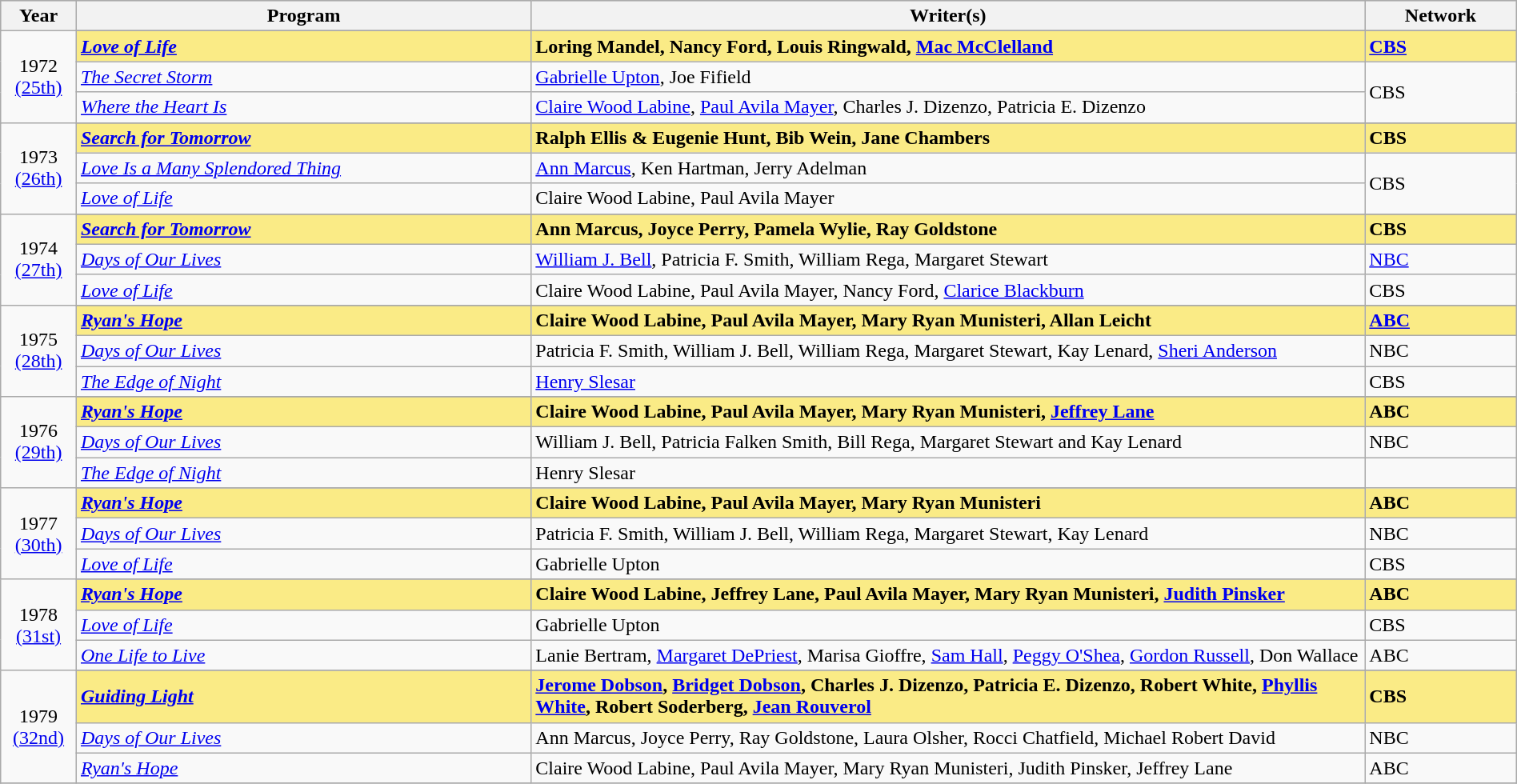<table class="wikitable" style="width:100%">
<tr bgcolor="#bebebe">
<th width="5%">Year</th>
<th width="30%">Program</th>
<th width="55%">Writer(s)</th>
<th width="10%">Network</th>
</tr>
<tr>
<td rowspan=4 style="text-align:center">1972<br><a href='#'>(25th)</a><br></td>
</tr>
<tr style="background:#FAEB86">
<td><strong><em><a href='#'>Love of Life</a></em></strong></td>
<td><strong>Loring Mandel, Nancy Ford, Louis Ringwald, <a href='#'>Mac McClelland</a></strong></td>
<td><strong><a href='#'>CBS</a></strong></td>
</tr>
<tr>
<td><em><a href='#'>The Secret Storm</a></em></td>
<td><a href='#'>Gabrielle Upton</a>, Joe Fifield</td>
<td rowspan="2">CBS</td>
</tr>
<tr>
<td><em><a href='#'>Where the Heart Is</a></em></td>
<td><a href='#'>Claire Wood Labine</a>, <a href='#'>Paul Avila Mayer</a>, Charles J. Dizenzo, Patricia E. Dizenzo</td>
</tr>
<tr>
<td rowspan=4 style="text-align:center">1973<br><a href='#'>(26th)</a><br></td>
</tr>
<tr style="background:#FAEB86">
<td><strong><em><a href='#'>Search for Tomorrow</a></em></strong></td>
<td><strong>Ralph Ellis & Eugenie Hunt, Bib Wein, Jane Chambers</strong></td>
<td><strong>CBS</strong></td>
</tr>
<tr>
<td><em><a href='#'>Love Is a Many Splendored Thing</a></em></td>
<td><a href='#'>Ann Marcus</a>, Ken Hartman, Jerry Adelman</td>
<td rowspan="2">CBS</td>
</tr>
<tr>
<td><em><a href='#'>Love of Life</a></em></td>
<td>Claire Wood Labine, Paul Avila Mayer</td>
</tr>
<tr>
<td rowspan=4 style="text-align:center">1974<br><a href='#'>(27th)</a><br></td>
</tr>
<tr style="background:#FAEB86">
<td><strong><em><a href='#'>Search for Tomorrow</a></em></strong></td>
<td><strong>Ann Marcus, Joyce Perry, Pamela Wylie, Ray Goldstone</strong></td>
<td><strong>CBS</strong></td>
</tr>
<tr>
<td><em><a href='#'>Days of Our Lives</a></em></td>
<td><a href='#'>William J. Bell</a>, Patricia F. Smith, William Rega, Margaret Stewart</td>
<td><a href='#'>NBC</a></td>
</tr>
<tr>
<td><em><a href='#'>Love of Life</a></em></td>
<td>Claire Wood Labine, Paul Avila Mayer, Nancy Ford, <a href='#'>Clarice Blackburn</a></td>
<td>CBS</td>
</tr>
<tr>
<td rowspan=4 style="text-align:center">1975<br><a href='#'>(28th)</a><br></td>
</tr>
<tr style="background:#FAEB86">
<td><strong><em><a href='#'>Ryan's Hope</a></em></strong></td>
<td><strong>Claire Wood Labine, Paul Avila Mayer, Mary Ryan Munisteri, Allan Leicht</strong></td>
<td><strong><a href='#'>ABC</a></strong></td>
</tr>
<tr>
<td><em><a href='#'>Days of Our Lives</a></em></td>
<td>Patricia F. Smith, William J. Bell, William Rega, Margaret Stewart, Kay Lenard, <a href='#'>Sheri Anderson</a></td>
<td>NBC</td>
</tr>
<tr>
<td><em><a href='#'>The Edge of Night</a></em></td>
<td><a href='#'>Henry Slesar</a></td>
<td>CBS</td>
</tr>
<tr>
<td rowspan=4 style="text-align:center">1976<br><a href='#'>(29th)</a><br></td>
</tr>
<tr style="background:#FAEB86">
<td><strong><em><a href='#'>Ryan's Hope</a></em></strong></td>
<td><strong>Claire Wood Labine, Paul Avila Mayer, Mary Ryan Munisteri, <a href='#'>Jeffrey Lane</a></strong></td>
<td><strong>ABC</strong></td>
</tr>
<tr>
<td><em><a href='#'>Days of Our Lives</a></em></td>
<td>William J. Bell, Patricia Falken Smith, Bill Rega, Margaret Stewart and Kay Lenard</td>
<td>NBC</td>
</tr>
<tr>
<td><em><a href='#'>The Edge of Night</a></em></td>
<td>Henry Slesar</td>
</tr>
<tr>
<td rowspan=4 style="text-align:center">1977<br><a href='#'>(30th)</a><br></td>
</tr>
<tr style="background:#FAEB86">
<td><strong><em><a href='#'>Ryan's Hope</a></em></strong></td>
<td><strong>Claire Wood Labine, Paul Avila Mayer, Mary Ryan Munisteri</strong></td>
<td><strong>ABC</strong></td>
</tr>
<tr>
<td><em><a href='#'>Days of Our Lives</a></em></td>
<td>Patricia F. Smith, William J. Bell, William Rega, Margaret Stewart, Kay Lenard</td>
<td>NBC</td>
</tr>
<tr>
<td><em><a href='#'>Love of Life</a></em></td>
<td>Gabrielle Upton</td>
<td>CBS</td>
</tr>
<tr>
<td rowspan=4 style="text-align:center">1978<br><a href='#'>(31st)</a><br></td>
</tr>
<tr style="background:#FAEB86">
<td><strong><em><a href='#'>Ryan's Hope</a></em></strong></td>
<td><strong>Claire Wood Labine, Jeffrey Lane, Paul Avila Mayer, Mary Ryan Munisteri, <a href='#'>Judith Pinsker</a></strong></td>
<td><strong>ABC</strong></td>
</tr>
<tr>
<td><em><a href='#'>Love of Life</a></em></td>
<td>Gabrielle Upton</td>
<td>CBS</td>
</tr>
<tr>
<td><em><a href='#'>One Life to Live</a></em></td>
<td>Lanie Bertram, <a href='#'>Margaret DePriest</a>, Marisa Gioffre, <a href='#'>Sam Hall</a>, <a href='#'>Peggy O'Shea</a>, <a href='#'>Gordon Russell</a>, Don Wallace</td>
<td>ABC</td>
</tr>
<tr>
<td rowspan=4 style="text-align:center">1979<br><a href='#'>(32nd)</a><br></td>
</tr>
<tr style="background:#FAEB86">
<td><strong><em><a href='#'>Guiding Light</a></em></strong></td>
<td><strong><a href='#'>Jerome Dobson</a>, <a href='#'>Bridget Dobson</a>, Charles J. Dizenzo, Patricia E. Dizenzo, Robert White, <a href='#'>Phyllis White</a>, Robert Soderberg, <a href='#'>Jean Rouverol</a></strong></td>
<td><strong>CBS</strong></td>
</tr>
<tr>
<td><em><a href='#'>Days of Our Lives</a></em></td>
<td>Ann Marcus, Joyce Perry, Ray Goldstone, Laura Olsher, Rocci Chatfield, Michael Robert David</td>
<td>NBC</td>
</tr>
<tr>
<td><em><a href='#'>Ryan's Hope</a></em></td>
<td>Claire Wood Labine, Paul Avila Mayer, Mary Ryan Munisteri, Judith Pinsker, Jeffrey Lane</td>
<td>ABC</td>
</tr>
<tr>
</tr>
</table>
